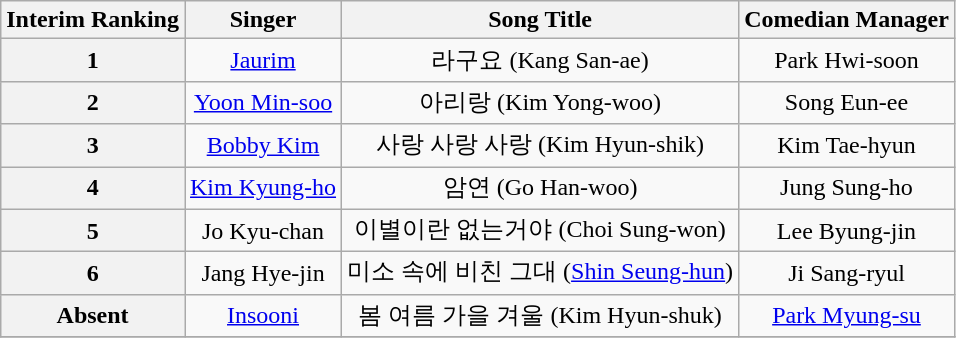<table class="wikitable">
<tr>
<th>Interim Ranking</th>
<th>Singer</th>
<th>Song Title</th>
<th>Comedian Manager</th>
</tr>
<tr align="center">
<th>1</th>
<td><a href='#'>Jaurim</a></td>
<td>라구요 (Kang San-ae)</td>
<td>Park Hwi-soon</td>
</tr>
<tr align="center">
<th>2</th>
<td><a href='#'>Yoon Min-soo</a></td>
<td>아리랑 (Kim Yong-woo)</td>
<td>Song Eun-ee</td>
</tr>
<tr align="center">
<th>3</th>
<td><a href='#'>Bobby Kim</a></td>
<td>사랑 사랑 사랑 (Kim Hyun-shik)</td>
<td>Kim Tae-hyun</td>
</tr>
<tr align="center">
<th>4</th>
<td><a href='#'>Kim Kyung-ho</a></td>
<td>암연 (Go Han-woo)</td>
<td>Jung Sung-ho</td>
</tr>
<tr align="center">
<th>5</th>
<td>Jo Kyu-chan</td>
<td>이별이란 없는거야 (Choi Sung-won)</td>
<td>Lee Byung-jin</td>
</tr>
<tr align="center">
<th>6</th>
<td>Jang Hye-jin</td>
<td>미소 속에 비친 그대 (<a href='#'>Shin Seung-hun</a>)</td>
<td>Ji Sang-ryul</td>
</tr>
<tr align="center">
<th>Absent</th>
<td><a href='#'>Insooni</a></td>
<td>봄 여름 가을 겨울 (Kim Hyun-shuk)</td>
<td><a href='#'>Park Myung-su</a></td>
</tr>
<tr>
</tr>
</table>
